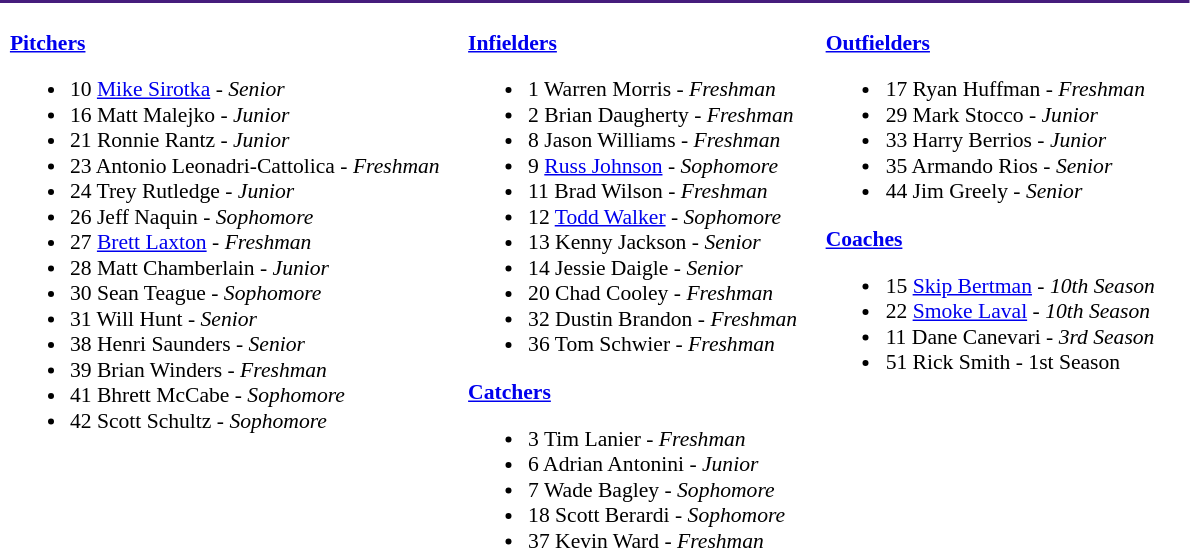<table class="toccolours" style="border-collapse:collapse; font-size:90%;">
<tr>
<td colspan="7" style=background:#461D7C;color:#FDD023; border: 2px solid #FDD023;></td>
</tr>
<tr>
</tr>
<tr>
<td width="03"> </td>
<td valign="top"><br><strong><a href='#'>Pitchers</a></strong><ul><li>10 <a href='#'>Mike Sirotka</a> - <em>Senior</em></li><li>16 Matt Malejko - <em>Junior</em></li><li>21 Ronnie Rantz - <em>Junior</em></li><li>23 Antonio Leonadri-Cattolica - <em>Freshman</em></li><li>24 Trey Rutledge - <em>Junior</em></li><li>26 Jeff Naquin - <em>Sophomore</em></li><li>27 <a href='#'>Brett Laxton</a> - <em>Freshman</em></li><li>28 Matt Chamberlain - <em>Junior</em></li><li>30 Sean Teague - <em>Sophomore</em></li><li>31 Will Hunt - <em>Senior</em></li><li>38 Henri Saunders - <em>Senior</em></li><li>39 Brian Winders - <em>Freshman</em></li><li>41 Bhrett McCabe - <em>Sophomore</em></li><li>42 Scott Schultz - <em>Sophomore</em></li></ul></td>
<td width="15"> </td>
<td valign="top"><br><strong><a href='#'>Infielders</a></strong><ul><li>1 Warren Morris - <em>Freshman</em></li><li>2 Brian Daugherty - <em>Freshman</em></li><li>8 Jason Williams - <em>Freshman</em></li><li>9 <a href='#'>Russ Johnson</a> - <em>Sophomore</em></li><li>11 Brad Wilson - <em>Freshman</em></li><li>12 <a href='#'>Todd Walker</a> - <em>Sophomore</em></li><li>13 Kenny Jackson - <em>Senior</em></li><li>14 Jessie Daigle - <em>Senior</em></li><li>20 Chad Cooley - <em>Freshman</em></li><li>32 Dustin Brandon - <em>Freshman</em></li><li>36 Tom Schwier - <em>Freshman</em></li></ul><strong><a href='#'>Catchers</a></strong><ul><li>3 Tim Lanier - <em>Freshman</em></li><li>6 Adrian Antonini - <em>Junior</em></li><li>7 Wade Bagley - <em>Sophomore</em></li><li>18 Scott Berardi - <em>Sophomore</em></li><li>37 Kevin Ward - <em>Freshman</em></li></ul></td>
<td width="15"> </td>
<td valign="top"><br><strong><a href='#'>Outfielders</a></strong><ul><li>17 Ryan Huffman - <em>Freshman</em></li><li>29 Mark Stocco - <em>Junior</em></li><li>33 Harry Berrios - <em>Junior</em></li><li>35 Armando Rios - <em>Senior</em></li><li>44 Jim Greely - <em>Senior</em></li></ul><strong><a href='#'>Coaches</a></strong><ul><li>15 <a href='#'>Skip Bertman</a> - <em>10th Season</em></li><li>22 <a href='#'>Smoke Laval</a> - <em>10th Season</em></li><li>11 Dane Canevari - <em>3rd Season</em></li><li>51 Rick Smith - 1st Season</li></ul></td>
<td width="20"> </td>
</tr>
</table>
